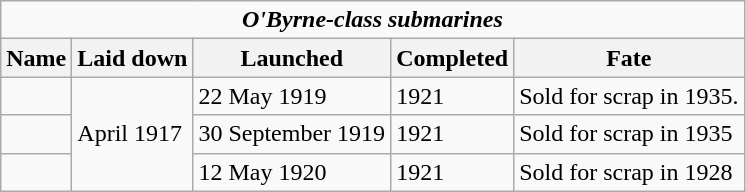<table class="wikitable">
<tr>
<td colspan=5 align=center><strong><em>O'Byrne<em>-class submarines<strong></td>
</tr>
<tr>
<th scope="col">Name</th>
<th scope="col">Laid down</th>
<th scope="col">Launched</th>
<th scope="col">Completed</th>
<th scope="col">Fate</th>
</tr>
<tr>
<td></td>
<td rowspan=3>April 1917</td>
<td>22 May 1919</td>
<td>1921</td>
<td>Sold for scrap in 1935.</td>
</tr>
<tr>
<td></td>
<td>30 September 1919</td>
<td>1921</td>
<td>Sold for scrap in 1935</td>
</tr>
<tr>
<td></td>
<td>12 May 1920</td>
<td>1921</td>
<td>Sold for scrap in 1928</td>
</tr>
</table>
